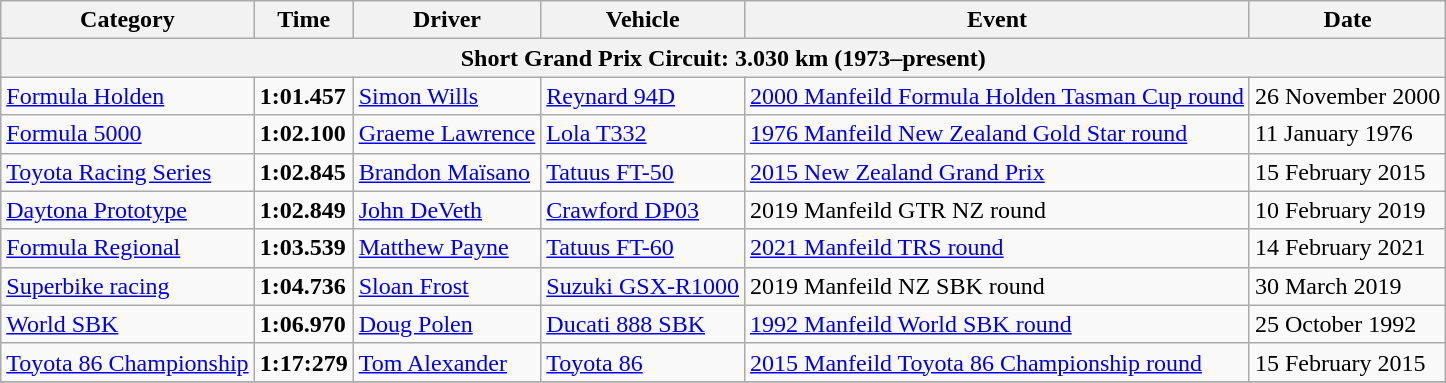<table class="wikitable">
<tr>
<th>Category</th>
<th>Time</th>
<th>Driver</th>
<th>Vehicle</th>
<th>Event</th>
<th>Date</th>
</tr>
<tr>
<th colspan=6>Short Grand Prix Circuit: 3.030 km (1973–present)</th>
</tr>
<tr>
<td><a href='#'>Formula Holden</a></td>
<td><strong>1:01.457</strong></td>
<td><a href='#'>Simon Wills</a></td>
<td><a href='#'>Reynard 94D</a></td>
<td><a href='#'>2000 Manfeild Formula Holden Tasman Cup round</a></td>
<td>26 November 2000</td>
</tr>
<tr>
<td><a href='#'>Formula 5000</a></td>
<td><strong>1:02.100</strong></td>
<td><a href='#'>Graeme Lawrence</a></td>
<td><a href='#'>Lola T332</a></td>
<td><a href='#'>1976 Manfeild New Zealand Gold Star round</a></td>
<td>11 January 1976</td>
</tr>
<tr>
<td><a href='#'>Toyota Racing Series</a></td>
<td><strong>1:02.845</strong></td>
<td><a href='#'>Brandon Maïsano</a></td>
<td><a href='#'>Tatuus FT-50</a></td>
<td><a href='#'>2015 New Zealand Grand Prix</a></td>
<td>15 February 2015</td>
</tr>
<tr>
<td><a href='#'>Daytona Prototype</a></td>
<td><strong>1:02.849</strong></td>
<td><a href='#'>John DeVeth</a></td>
<td><a href='#'>Crawford DP03</a></td>
<td>2019 Manfeild GTR NZ round</td>
<td>10 February 2019</td>
</tr>
<tr>
<td><a href='#'>Formula Regional</a></td>
<td><strong>1:03.539</strong></td>
<td><a href='#'>Matthew Payne</a></td>
<td><a href='#'>Tatuus FT-60</a></td>
<td><a href='#'>2021 Manfeild TRS round</a></td>
<td>14 February 2021</td>
</tr>
<tr>
<td><a href='#'>Superbike racing</a></td>
<td><strong>1:04.736</strong></td>
<td><a href='#'>Sloan Frost</a></td>
<td><a href='#'>Suzuki GSX-R1000</a></td>
<td>2019 Manfeild NZ SBK round</td>
<td>30 March 2019</td>
</tr>
<tr>
<td><a href='#'>World SBK</a></td>
<td><strong>1:06.970</strong></td>
<td><a href='#'>Doug Polen</a></td>
<td><a href='#'>Ducati 888 SBK</a></td>
<td><a href='#'>1992 Manfeild World SBK round</a></td>
<td>25 October 1992</td>
</tr>
<tr>
<td><a href='#'>Toyota 86 Championship</a></td>
<td><strong>1:17:279</strong></td>
<td><a href='#'>Tom Alexander</a></td>
<td><a href='#'>Toyota 86</a></td>
<td><a href='#'>2015 Manfeild Toyota 86 Championship round</a></td>
<td>15 February 2015</td>
</tr>
<tr>
</tr>
</table>
